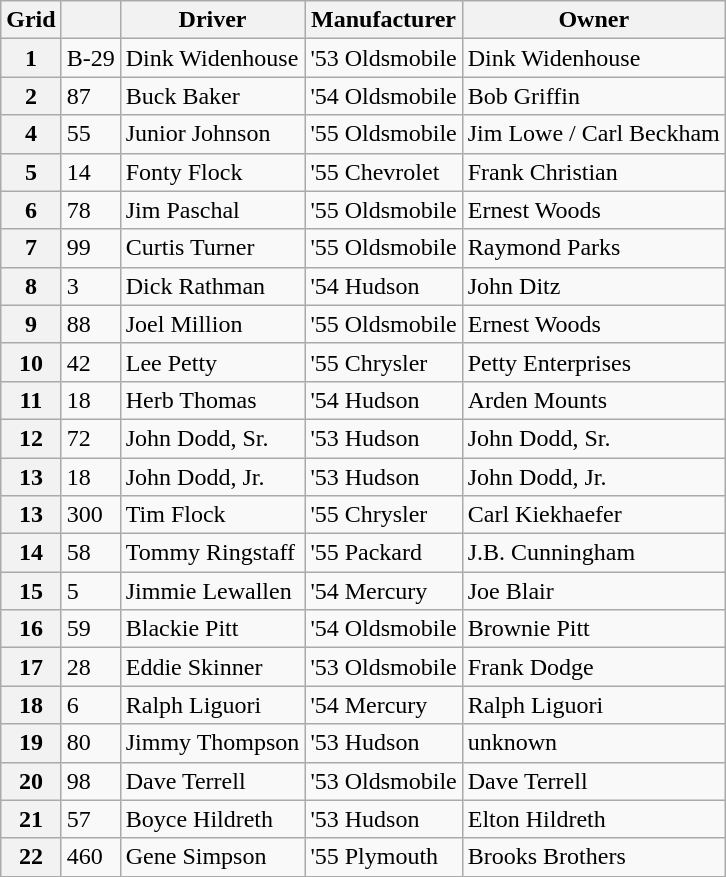<table class="wikitable">
<tr>
<th>Grid</th>
<th></th>
<th>Driver</th>
<th>Manufacturer</th>
<th>Owner</th>
</tr>
<tr>
<th>1</th>
<td>B-29</td>
<td>Dink Widenhouse</td>
<td>'53 Oldsmobile</td>
<td>Dink Widenhouse</td>
</tr>
<tr>
<th>2</th>
<td>87</td>
<td>Buck Baker</td>
<td>'54 Oldsmobile</td>
<td>Bob Griffin</td>
</tr>
<tr>
<th>4</th>
<td>55</td>
<td>Junior Johnson</td>
<td>'55 Oldsmobile</td>
<td>Jim Lowe / Carl Beckham</td>
</tr>
<tr>
<th>5</th>
<td>14</td>
<td>Fonty Flock</td>
<td>'55 Chevrolet</td>
<td>Frank Christian</td>
</tr>
<tr>
<th>6</th>
<td>78</td>
<td>Jim Paschal</td>
<td>'55 Oldsmobile</td>
<td>Ernest Woods</td>
</tr>
<tr>
<th>7</th>
<td>99</td>
<td>Curtis Turner</td>
<td>'55 Oldsmobile</td>
<td>Raymond Parks</td>
</tr>
<tr>
<th>8</th>
<td>3</td>
<td>Dick Rathman</td>
<td>'54 Hudson</td>
<td>John Ditz</td>
</tr>
<tr>
<th>9</th>
<td>88</td>
<td>Joel Million</td>
<td>'55 Oldsmobile</td>
<td>Ernest Woods</td>
</tr>
<tr>
<th>10</th>
<td>42</td>
<td>Lee Petty</td>
<td>'55 Chrysler</td>
<td>Petty Enterprises</td>
</tr>
<tr>
<th>11</th>
<td>18</td>
<td>Herb Thomas</td>
<td>'54 Hudson</td>
<td>Arden Mounts</td>
</tr>
<tr>
<th>12</th>
<td>72</td>
<td>John Dodd, Sr.</td>
<td>'53 Hudson</td>
<td>John Dodd, Sr.</td>
</tr>
<tr>
<th>13</th>
<td>18</td>
<td>John Dodd, Jr.</td>
<td>'53 Hudson</td>
<td>John Dodd, Jr.</td>
</tr>
<tr>
<th>13</th>
<td>300</td>
<td>Tim Flock</td>
<td>'55 Chrysler</td>
<td>Carl Kiekhaefer</td>
</tr>
<tr>
<th>14</th>
<td>58</td>
<td>Tommy Ringstaff</td>
<td>'55 Packard</td>
<td>J.B. Cunningham</td>
</tr>
<tr>
<th>15</th>
<td>5</td>
<td>Jimmie Lewallen</td>
<td>'54 Mercury</td>
<td>Joe Blair</td>
</tr>
<tr>
<th>16</th>
<td>59</td>
<td>Blackie Pitt</td>
<td>'54 Oldsmobile</td>
<td>Brownie Pitt</td>
</tr>
<tr>
<th>17</th>
<td>28</td>
<td>Eddie Skinner</td>
<td>'53 Oldsmobile</td>
<td>Frank Dodge</td>
</tr>
<tr>
<th>18</th>
<td>6</td>
<td>Ralph Liguori</td>
<td>'54 Mercury</td>
<td>Ralph Liguori</td>
</tr>
<tr>
<th>19</th>
<td>80</td>
<td>Jimmy Thompson</td>
<td>'53 Hudson</td>
<td>unknown</td>
</tr>
<tr>
<th>20</th>
<td>98</td>
<td>Dave Terrell</td>
<td>'53 Oldsmobile</td>
<td>Dave Terrell</td>
</tr>
<tr>
<th>21</th>
<td>57</td>
<td>Boyce Hildreth</td>
<td>'53 Hudson</td>
<td>Elton Hildreth</td>
</tr>
<tr>
<th>22</th>
<td>460</td>
<td>Gene Simpson</td>
<td>'55 Plymouth</td>
<td>Brooks Brothers</td>
</tr>
</table>
